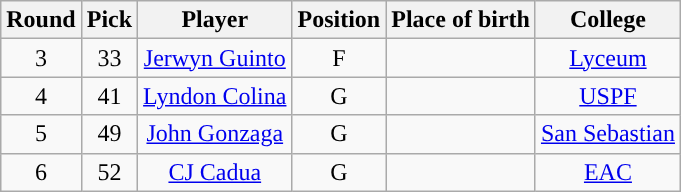<table class="wikitable sortable sortable" style="text-align:center">
<tr>
<th>Round</th>
<th>Pick</th>
<th>Player</th>
<th>Position</th>
<th>Place of birth</th>
<th>College</th>
</tr>
<tr>
<td>3</td>
<td>33</td>
<td><a href='#'>Jerwyn Guinto</a></td>
<td>F</td>
<td></td>
<td><a href='#'>Lyceum</a></td>
</tr>
<tr>
<td>4</td>
<td>41</td>
<td><a href='#'>Lyndon Colina</a></td>
<td>G</td>
<td></td>
<td><a href='#'>USPF</a></td>
</tr>
<tr>
<td>5</td>
<td>49</td>
<td><a href='#'>John Gonzaga</a></td>
<td>G</td>
<td></td>
<td><a href='#'>San Sebastian</a></td>
</tr>
<tr>
<td>6</td>
<td>52</td>
<td><a href='#'>CJ Cadua</a></td>
<td>G</td>
<td></td>
<td><a href='#'>EAC</a></td>
</tr>
</table>
